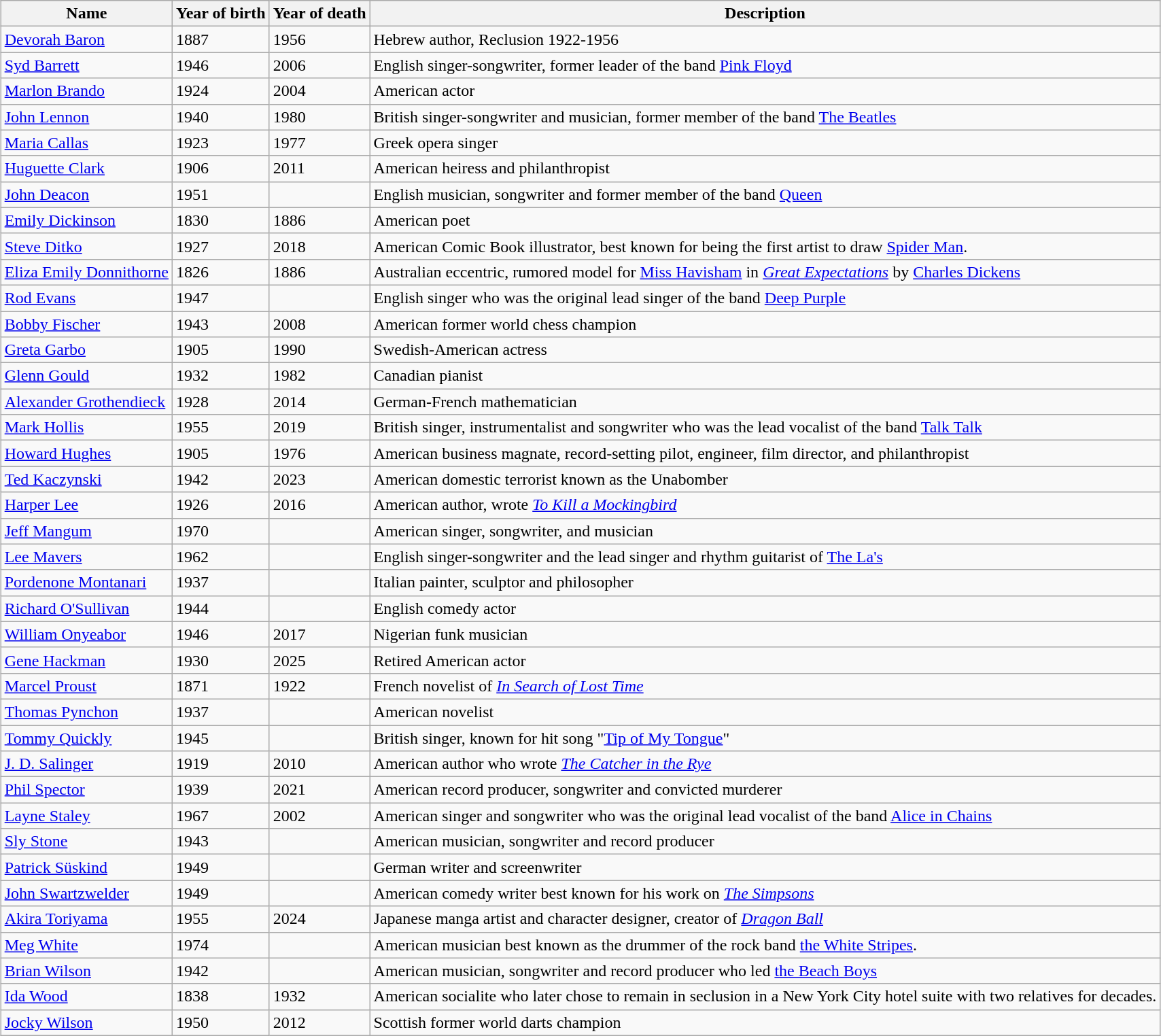<table class="wikitable sortable" style="margin: 0 auto">
<tr>
<th style="text-align: ">Name</th>
<th style="text-align: ">Year of birth</th>
<th style="text-align: ">Year of death</th>
<th style="text-align: ">Description</th>
</tr>
<tr>
<td><a href='#'>Devorah Baron</a></td>
<td>1887</td>
<td>1956</td>
<td>Hebrew author, Reclusion 1922-1956</td>
</tr>
<tr>
<td><a href='#'>Syd Barrett</a></td>
<td>1946</td>
<td>2006</td>
<td>English singer-songwriter, former leader of the band <a href='#'>Pink Floyd</a></td>
</tr>
<tr>
<td><a href='#'>Marlon Brando</a></td>
<td>1924</td>
<td>2004</td>
<td>American actor</td>
</tr>
<tr>
<td><a href='#'>John Lennon</a></td>
<td>1940</td>
<td>1980</td>
<td>British singer-songwriter and musician, former member of the band <a href='#'>The Beatles</a></td>
</tr>
<tr>
<td><a href='#'>Maria Callas</a></td>
<td>1923</td>
<td>1977</td>
<td>Greek opera singer</td>
</tr>
<tr>
<td><a href='#'>Huguette Clark</a></td>
<td>1906</td>
<td>2011</td>
<td>American heiress and philanthropist</td>
</tr>
<tr>
<td><a href='#'>John Deacon</a></td>
<td>1951</td>
<td></td>
<td>English musician, songwriter and former member of the band <a href='#'>Queen</a></td>
</tr>
<tr>
<td><a href='#'>Emily Dickinson</a></td>
<td>1830</td>
<td>1886</td>
<td>American poet</td>
</tr>
<tr>
<td><a href='#'>Steve Ditko</a></td>
<td>1927</td>
<td>2018</td>
<td>American Comic Book illustrator, best known for being the first artist to draw <a href='#'>Spider Man</a>.</td>
</tr>
<tr>
<td><a href='#'>Eliza Emily Donnithorne</a></td>
<td>1826</td>
<td>1886</td>
<td>Australian eccentric, rumored model for <a href='#'>Miss Havisham</a> in <em><a href='#'>Great Expectations</a></em> by <a href='#'>Charles Dickens</a></td>
</tr>
<tr>
<td><a href='#'>Rod Evans</a></td>
<td>1947</td>
<td></td>
<td>English singer who was the original lead singer of the band <a href='#'>Deep Purple</a></td>
</tr>
<tr>
<td><a href='#'>Bobby Fischer</a></td>
<td>1943</td>
<td>2008</td>
<td>American former world chess champion</td>
</tr>
<tr>
<td><a href='#'>Greta Garbo</a></td>
<td>1905</td>
<td>1990</td>
<td>Swedish-American actress</td>
</tr>
<tr>
<td><a href='#'>Glenn Gould</a></td>
<td>1932</td>
<td>1982</td>
<td>Canadian pianist</td>
</tr>
<tr>
<td><a href='#'>Alexander Grothendieck</a></td>
<td>1928</td>
<td>2014</td>
<td>German-French mathematician</td>
</tr>
<tr>
<td><a href='#'>Mark Hollis</a></td>
<td>1955</td>
<td>2019</td>
<td>British singer, instrumentalist and songwriter who was the lead vocalist of the band <a href='#'>Talk Talk</a></td>
</tr>
<tr>
<td><a href='#'>Howard Hughes</a></td>
<td>1905</td>
<td>1976</td>
<td>American business magnate, record-setting pilot, engineer, film director, and philanthropist</td>
</tr>
<tr>
<td><a href='#'>Ted Kaczynski</a></td>
<td>1942</td>
<td>2023</td>
<td>American domestic terrorist known as the Unabomber</td>
</tr>
<tr>
<td><a href='#'>Harper Lee</a></td>
<td>1926</td>
<td>2016</td>
<td>American author, wrote <em><a href='#'>To Kill a Mockingbird</a></em></td>
</tr>
<tr>
<td><a href='#'>Jeff Mangum</a></td>
<td>1970</td>
<td></td>
<td>American singer, songwriter, and musician</td>
</tr>
<tr>
<td><a href='#'>Lee Mavers</a></td>
<td>1962</td>
<td></td>
<td>English singer-songwriter and the lead singer and rhythm guitarist of <a href='#'>The La's</a></td>
</tr>
<tr>
<td><a href='#'>Pordenone Montanari</a></td>
<td>1937</td>
<td></td>
<td>Italian painter, sculptor and philosopher</td>
</tr>
<tr>
<td><a href='#'>Richard O'Sullivan</a></td>
<td>1944</td>
<td></td>
<td>English comedy actor</td>
</tr>
<tr>
<td><a href='#'>William Onyeabor</a></td>
<td>1946</td>
<td>2017</td>
<td>Nigerian funk musician</td>
</tr>
<tr>
<td><a href='#'>Gene Hackman</a></td>
<td>1930</td>
<td>2025</td>
<td>Retired American actor</td>
</tr>
<tr>
<td><a href='#'>Marcel Proust</a></td>
<td>1871</td>
<td>1922</td>
<td>French novelist of <em><a href='#'>In Search of Lost Time</a></em></td>
</tr>
<tr>
<td><a href='#'>Thomas Pynchon</a></td>
<td>1937</td>
<td></td>
<td>American novelist</td>
</tr>
<tr>
<td><a href='#'>Tommy Quickly</a></td>
<td>1945</td>
<td></td>
<td>British singer, known for hit song "<a href='#'>Tip of My Tongue</a>"</td>
</tr>
<tr>
<td><a href='#'>J. D. Salinger</a></td>
<td>1919</td>
<td>2010</td>
<td>American author who wrote <em><a href='#'>The Catcher in the Rye</a></em></td>
</tr>
<tr>
<td><a href='#'>Phil Spector</a></td>
<td>1939</td>
<td>2021</td>
<td>American record producer, songwriter and convicted murderer</td>
</tr>
<tr>
<td><a href='#'>Layne Staley</a></td>
<td>1967</td>
<td>2002</td>
<td>American singer and songwriter who was the original lead vocalist of the band <a href='#'>Alice in Chains</a></td>
</tr>
<tr>
<td><a href='#'>Sly Stone</a></td>
<td>1943</td>
<td></td>
<td>American musician, songwriter and record producer</td>
</tr>
<tr>
<td><a href='#'>Patrick Süskind</a></td>
<td>1949</td>
<td></td>
<td>German writer and screenwriter</td>
</tr>
<tr>
<td><a href='#'>John Swartzwelder</a></td>
<td>1949</td>
<td></td>
<td>American comedy writer best known for his work on <em><a href='#'>The Simpsons</a></em></td>
</tr>
<tr>
<td><a href='#'>Akira Toriyama</a></td>
<td>1955</td>
<td>2024</td>
<td>Japanese manga artist and character designer, creator of <em><a href='#'>Dragon Ball</a></em></td>
</tr>
<tr>
<td><a href='#'>Meg White</a></td>
<td>1974</td>
<td></td>
<td>American musician best known as the drummer of the rock band <a href='#'>the White Stripes</a>.</td>
</tr>
<tr>
<td><a href='#'>Brian Wilson</a></td>
<td>1942</td>
<td></td>
<td>American musician, songwriter and record producer who led <a href='#'>the Beach Boys</a></td>
</tr>
<tr>
<td><a href='#'>Ida Wood</a></td>
<td>1838</td>
<td>1932</td>
<td>American socialite who later chose to remain in seclusion in a New York City hotel suite with two relatives for decades.</td>
</tr>
<tr>
<td><a href='#'>Jocky Wilson</a></td>
<td>1950</td>
<td>2012</td>
<td>Scottish former world darts champion</td>
</tr>
</table>
